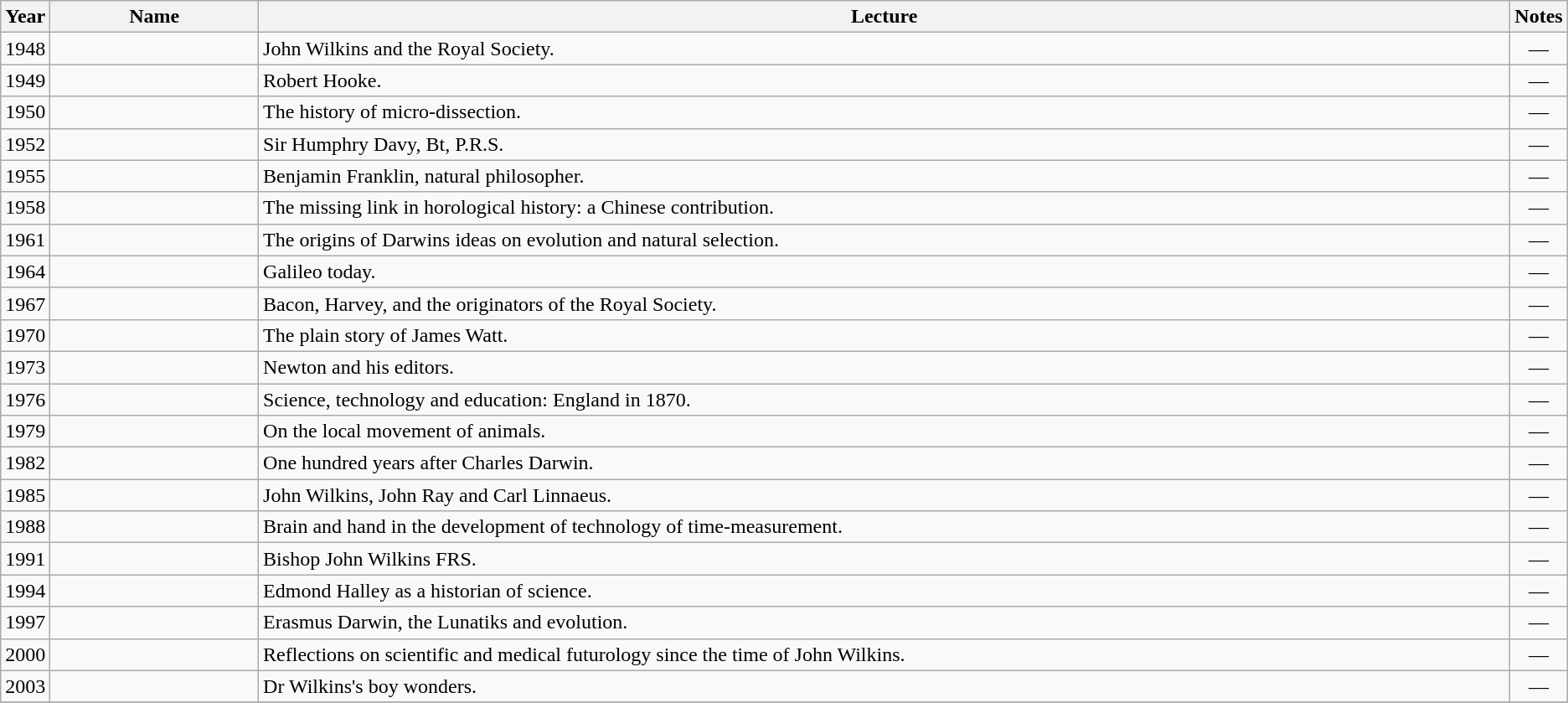<table class="wikitable sortable" border="1" style="align:left;">
<tr>
<th width="4">Year</th>
<th width="700" class="unsortable">Name</th>
<th width="5100" class="unsortable">Lecture</th>
<th width="1" class="unsortable">Notes</th>
</tr>
<tr>
<td>1948</td>
<td></td>
<td>John Wilkins and the Royal Society.</td>
<td align=center>—</td>
</tr>
<tr>
<td>1949</td>
<td></td>
<td>Robert Hooke.</td>
<td align=center>—</td>
</tr>
<tr>
<td>1950</td>
<td></td>
<td>The history of micro-dissection.</td>
<td align=center>—</td>
</tr>
<tr>
<td>1952</td>
<td></td>
<td>Sir Humphry Davy, Bt, P.R.S.</td>
<td align=center>—</td>
</tr>
<tr>
<td>1955</td>
<td></td>
<td>Benjamin Franklin, natural philosopher.</td>
<td align=center>—</td>
</tr>
<tr>
<td>1958</td>
<td></td>
<td>The missing link in horological history: a Chinese contribution.</td>
<td align=center>—</td>
</tr>
<tr>
<td>1961</td>
<td></td>
<td>The origins of Darwins ideas on evolution and natural selection.</td>
<td align=center>—</td>
</tr>
<tr>
<td>1964</td>
<td></td>
<td>Galileo today.</td>
<td align=center>—</td>
</tr>
<tr>
<td>1967</td>
<td></td>
<td>Bacon, Harvey, and the originators of the Royal Society.</td>
<td align=center>—</td>
</tr>
<tr>
<td>1970</td>
<td></td>
<td>The plain story of James Watt.</td>
<td align=center>—</td>
</tr>
<tr>
<td>1973</td>
<td></td>
<td>Newton and his editors.</td>
<td align=center>—</td>
</tr>
<tr>
<td>1976</td>
<td></td>
<td>Science, technology and education: England in 1870.</td>
<td align=center>—</td>
</tr>
<tr>
<td>1979</td>
<td></td>
<td>On the local movement of animals.</td>
<td align=center>—</td>
</tr>
<tr>
<td>1982</td>
<td></td>
<td>One hundred years after Charles Darwin.</td>
<td align=center>—</td>
</tr>
<tr>
<td>1985</td>
<td></td>
<td>John Wilkins, John Ray and Carl Linnaeus.</td>
<td align=center>—</td>
</tr>
<tr>
<td>1988</td>
<td></td>
<td>Brain and hand in the development of technology of time-measurement.</td>
<td align=center>—</td>
</tr>
<tr>
<td>1991</td>
<td></td>
<td>Bishop John Wilkins FRS.</td>
<td align=center>—</td>
</tr>
<tr>
<td>1994</td>
<td></td>
<td>Edmond Halley as a historian of science.</td>
<td align=center>—</td>
</tr>
<tr>
<td>1997</td>
<td></td>
<td>Erasmus Darwin, the Lunatiks and evolution.</td>
<td align=center>—</td>
</tr>
<tr>
<td>2000</td>
<td></td>
<td>Reflections on scientific and medical futurology since the time of John Wilkins.</td>
<td align=center>—</td>
</tr>
<tr>
<td>2003</td>
<td></td>
<td>Dr Wilkins's boy wonders.</td>
<td align=center>—</td>
</tr>
<tr>
</tr>
</table>
